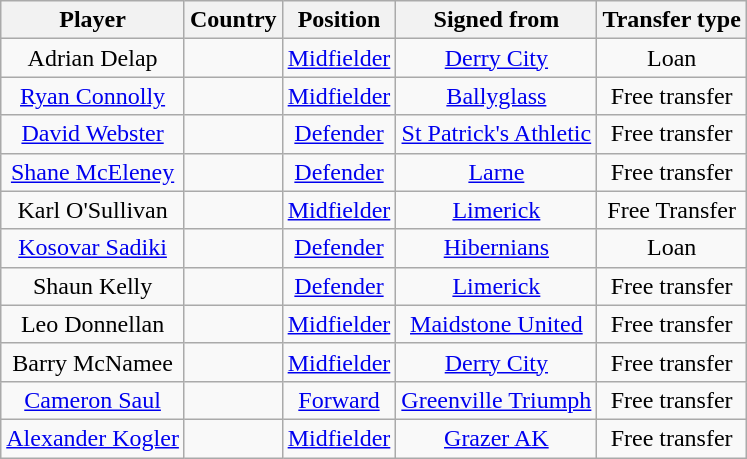<table class="wikitable" style="text-align:center">
<tr>
<th>Player</th>
<th>Country</th>
<th>Position</th>
<th>Signed from</th>
<th>Transfer type</th>
</tr>
<tr>
<td>Adrian Delap</td>
<td></td>
<td><a href='#'>Midfielder</a></td>
<td> <a href='#'>Derry City</a></td>
<td>Loan</td>
</tr>
<tr>
<td><a href='#'>Ryan Connolly</a></td>
<td></td>
<td><a href='#'>Midfielder</a></td>
<td> <a href='#'>Ballyglass</a></td>
<td>Free transfer</td>
</tr>
<tr>
<td><a href='#'>David Webster</a></td>
<td></td>
<td><a href='#'>Defender</a></td>
<td> <a href='#'>St Patrick's Athletic</a></td>
<td>Free transfer</td>
</tr>
<tr>
<td><a href='#'>Shane McEleney</a></td>
<td></td>
<td><a href='#'>Defender</a></td>
<td> <a href='#'>Larne</a></td>
<td>Free transfer</td>
</tr>
<tr>
<td>Karl O'Sullivan</td>
<td></td>
<td><a href='#'>Midfielder</a></td>
<td> <a href='#'>Limerick</a></td>
<td>Free Transfer</td>
</tr>
<tr>
<td><a href='#'>Kosovar Sadiki</a></td>
<td></td>
<td><a href='#'>Defender</a></td>
<td> <a href='#'>Hibernians</a></td>
<td>Loan</td>
</tr>
<tr>
<td>Shaun Kelly</td>
<td></td>
<td><a href='#'>Defender</a></td>
<td> <a href='#'>Limerick</a></td>
<td>Free transfer</td>
</tr>
<tr>
<td>Leo Donnellan</td>
<td></td>
<td><a href='#'>Midfielder</a></td>
<td> <a href='#'>Maidstone United</a></td>
<td>Free transfer</td>
</tr>
<tr>
<td>Barry McNamee</td>
<td></td>
<td><a href='#'>Midfielder</a></td>
<td> <a href='#'>Derry City</a></td>
<td>Free transfer</td>
</tr>
<tr>
<td><a href='#'>Cameron Saul</a></td>
<td></td>
<td><a href='#'>Forward</a></td>
<td> <a href='#'>Greenville Triumph</a></td>
<td>Free transfer</td>
</tr>
<tr>
<td><a href='#'>Alexander Kogler</a></td>
<td></td>
<td><a href='#'>Midfielder</a></td>
<td> <a href='#'>Grazer AK</a></td>
<td>Free transfer</td>
</tr>
</table>
